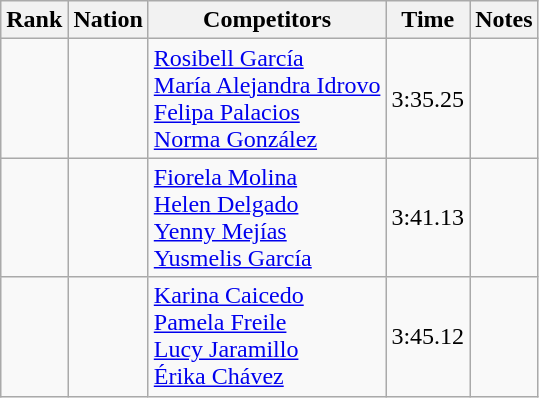<table class="wikitable sortable" style="text-align:center">
<tr>
<th>Rank</th>
<th>Nation</th>
<th>Competitors</th>
<th>Time</th>
<th>Notes</th>
</tr>
<tr>
<td></td>
<td align=left></td>
<td align=left><a href='#'>Rosibell García</a><br><a href='#'>María Alejandra Idrovo</a><br><a href='#'>Felipa Palacios</a><br><a href='#'>Norma González</a></td>
<td>3:35.25</td>
<td></td>
</tr>
<tr>
<td></td>
<td align=left></td>
<td align=left><a href='#'>Fiorela Molina</a><br><a href='#'>Helen Delgado</a><br><a href='#'>Yenny Mejías</a><br><a href='#'>Yusmelis García</a></td>
<td>3:41.13</td>
<td></td>
</tr>
<tr>
<td></td>
<td align=left></td>
<td align=left><a href='#'>Karina Caicedo</a><br><a href='#'>Pamela Freile</a><br><a href='#'>Lucy Jaramillo</a><br><a href='#'>Érika Chávez</a></td>
<td>3:45.12</td>
<td></td>
</tr>
</table>
